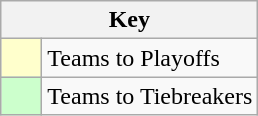<table class="wikitable" style="text-align: center;">
<tr>
<th colspan=2>Key</th>
</tr>
<tr>
<td style="background:#ffffcc; width:20px;"></td>
<td align=left>Teams to Playoffs</td>
</tr>
<tr>
<td style="background:#ccffcc; width:20px;"></td>
<td align=left>Teams to Tiebreakers</td>
</tr>
</table>
